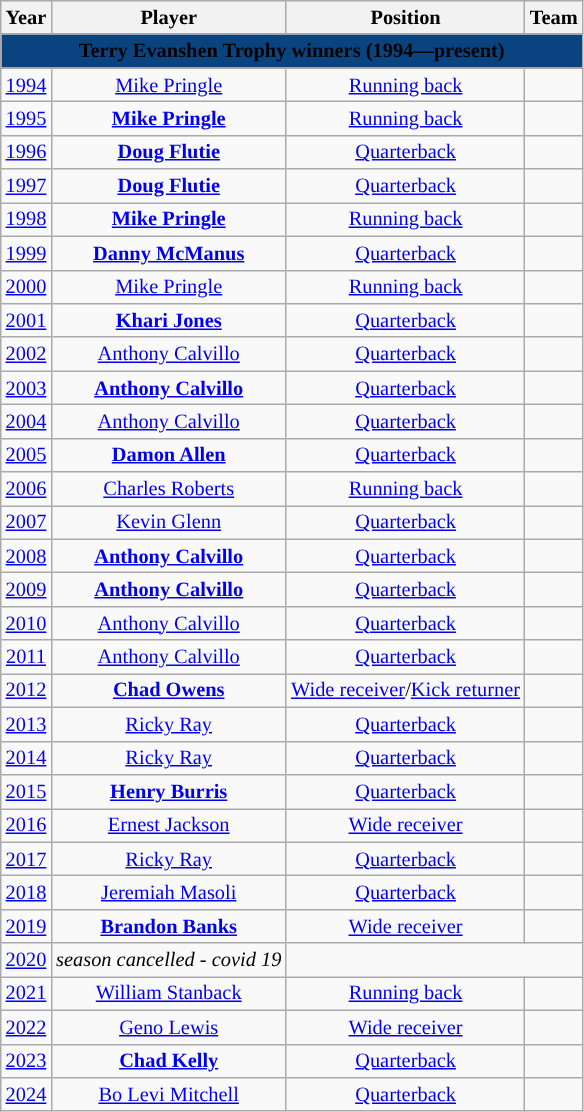<table class="wikitable sortable" style="text-align:center; font-size:85%">
<tr>
<th>Year</th>
<th>Player</th>
<th>Position</th>
<th>Team</th>
</tr>
<tr>
<th style="background:#094480;" colspan="7"><span>Terry Evanshen Trophy winners (1994—present)</span></th>
</tr>
<tr>
<td><a href='#'>1994</a></td>
<td><a href='#'>Mike Pringle</a></td>
<td><a href='#'>Running back</a></td>
<td><a href='#'></a></td>
</tr>
<tr>
<td><a href='#'>1995</a></td>
<td><strong><a href='#'>Mike Pringle</a></strong></td>
<td><a href='#'>Running back</a></td>
<td><a href='#'></a></td>
</tr>
<tr>
<td><a href='#'>1996</a></td>
<td><strong><a href='#'>Doug Flutie</a></strong></td>
<td><a href='#'>Quarterback</a></td>
<td><a href='#'></a></td>
</tr>
<tr>
<td><a href='#'>1997</a></td>
<td><strong><a href='#'>Doug Flutie</a></strong></td>
<td><a href='#'>Quarterback</a></td>
<td><a href='#'></a></td>
</tr>
<tr>
<td><a href='#'>1998</a></td>
<td><strong><a href='#'>Mike Pringle</a></strong></td>
<td><a href='#'>Running back</a></td>
<td><a href='#'></a></td>
</tr>
<tr>
<td><a href='#'>1999</a></td>
<td><strong><a href='#'>Danny McManus</a></strong></td>
<td><a href='#'>Quarterback</a></td>
<td><a href='#'></a></td>
</tr>
<tr>
<td><a href='#'>2000</a></td>
<td><a href='#'>Mike Pringle</a></td>
<td><a href='#'>Running back</a></td>
<td><a href='#'></a></td>
</tr>
<tr>
<td><a href='#'>2001</a></td>
<td><strong><a href='#'>Khari Jones</a></strong></td>
<td><a href='#'>Quarterback</a></td>
<td><a href='#'></a></td>
</tr>
<tr>
<td><a href='#'>2002</a></td>
<td><a href='#'>Anthony Calvillo</a></td>
<td><a href='#'>Quarterback</a></td>
<td><a href='#'></a></td>
</tr>
<tr>
<td><a href='#'>2003</a></td>
<td><strong><a href='#'>Anthony Calvillo</a></strong></td>
<td><a href='#'>Quarterback</a></td>
<td><a href='#'></a></td>
</tr>
<tr>
<td><a href='#'>2004</a></td>
<td><a href='#'>Anthony Calvillo</a></td>
<td><a href='#'>Quarterback</a></td>
<td><a href='#'></a></td>
</tr>
<tr>
<td><a href='#'>2005</a></td>
<td><strong><a href='#'>Damon Allen</a></strong></td>
<td><a href='#'>Quarterback</a></td>
<td><a href='#'></a></td>
</tr>
<tr>
<td><a href='#'>2006</a></td>
<td><a href='#'>Charles Roberts</a></td>
<td><a href='#'>Running back</a></td>
<td><a href='#'></a></td>
</tr>
<tr>
<td><a href='#'>2007</a></td>
<td><a href='#'>Kevin Glenn</a></td>
<td><a href='#'>Quarterback</a></td>
<td><a href='#'></a></td>
</tr>
<tr>
<td><a href='#'>2008</a></td>
<td><strong><a href='#'>Anthony Calvillo</a></strong></td>
<td><a href='#'>Quarterback</a></td>
<td><a href='#'></a></td>
</tr>
<tr>
<td><a href='#'>2009</a></td>
<td><strong><a href='#'>Anthony Calvillo</a></strong></td>
<td><a href='#'>Quarterback</a></td>
<td><a href='#'></a></td>
</tr>
<tr>
<td><a href='#'>2010</a></td>
<td><a href='#'>Anthony Calvillo</a></td>
<td><a href='#'>Quarterback</a></td>
<td><a href='#'></a></td>
</tr>
<tr>
<td><a href='#'>2011</a></td>
<td><a href='#'>Anthony Calvillo</a></td>
<td><a href='#'>Quarterback</a></td>
<td><a href='#'></a></td>
</tr>
<tr>
<td><a href='#'>2012</a></td>
<td><strong><a href='#'>Chad Owens</a></strong></td>
<td><a href='#'>Wide receiver</a>/<a href='#'>Kick returner</a></td>
<td><a href='#'></a></td>
</tr>
<tr>
<td><a href='#'>2013</a></td>
<td><a href='#'>Ricky Ray</a></td>
<td><a href='#'>Quarterback</a></td>
<td><a href='#'></a></td>
</tr>
<tr>
<td><a href='#'>2014</a></td>
<td><a href='#'>Ricky Ray</a></td>
<td><a href='#'>Quarterback</a></td>
<td><a href='#'></a></td>
</tr>
<tr>
<td><a href='#'>2015</a></td>
<td><strong><a href='#'>Henry Burris</a></strong></td>
<td><a href='#'>Quarterback</a></td>
<td><a href='#'></a></td>
</tr>
<tr>
<td><a href='#'>2016</a></td>
<td><a href='#'>Ernest Jackson</a></td>
<td><a href='#'>Wide receiver</a></td>
<td><a href='#'></a></td>
</tr>
<tr>
<td><a href='#'>2017</a></td>
<td><a href='#'>Ricky Ray</a></td>
<td><a href='#'>Quarterback</a></td>
<td><a href='#'></a></td>
</tr>
<tr>
<td><a href='#'>2018</a></td>
<td><a href='#'>Jeremiah Masoli</a></td>
<td><a href='#'>Quarterback</a></td>
<td><a href='#'></a></td>
</tr>
<tr>
<td><a href='#'>2019</a></td>
<td><strong><a href='#'>Brandon Banks</a></strong></td>
<td><a href='#'>Wide receiver</a></td>
<td><a href='#'></a></td>
</tr>
<tr>
<td><a href='#'>2020</a></td>
<td><em>season cancelled - covid 19</em></td>
</tr>
<tr>
<td><a href='#'>2021</a></td>
<td><a href='#'>William Stanback</a></td>
<td><a href='#'>Running back</a></td>
<td><a href='#'></a></td>
</tr>
<tr>
<td><a href='#'>2022</a></td>
<td><a href='#'>Geno Lewis</a></td>
<td><a href='#'>Wide receiver</a></td>
<td><a href='#'></a></td>
</tr>
<tr>
<td><a href='#'>2023</a></td>
<td><strong><a href='#'>Chad Kelly</a></strong></td>
<td><a href='#'>Quarterback</a></td>
<td><a href='#'></a></td>
</tr>
<tr>
<td><a href='#'>2024</a></td>
<td><a href='#'>Bo Levi Mitchell</a></td>
<td><a href='#'>Quarterback</a></td>
<td><a href='#'></a></td>
</tr>
</table>
